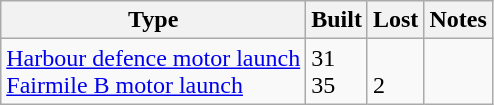<table class="wikitable">
<tr>
<th>Type</th>
<th>Built</th>
<th>Lost</th>
<th>Notes</th>
</tr>
<tr>
<td><a href='#'>Harbour defence motor launch</a><br><a href='#'>Fairmile B motor launch</a></td>
<td>31<br>35</td>
<td><br>2</td>
<td></td>
</tr>
</table>
